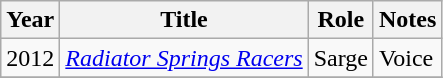<table class="wikitable sortable plainrowheaders">
<tr>
<th scope="col">Year</th>
<th scope="col">Title</th>
<th scope="col">Role</th>
<th scope="col" class="unsortable">Notes</th>
</tr>
<tr>
<td>2012</td>
<td><em><a href='#'>Radiator Springs Racers</a></em></td>
<td>Sarge</td>
<td>Voice</td>
</tr>
<tr>
</tr>
</table>
